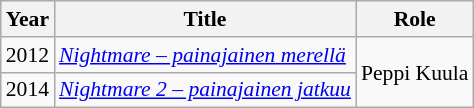<table class="wikitable" style="font-size:90%;">
<tr>
<th>Year</th>
<th>Title</th>
<th>Role</th>
</tr>
<tr>
<td>2012</td>
<td><em><a href='#'>Nightmare – painajainen merellä</a></em></td>
<td rowspan=2>Peppi Kuula</td>
</tr>
<tr>
<td>2014</td>
<td><em><a href='#'>Nightmare 2 – painajainen jatkuu</a></em></td>
</tr>
</table>
